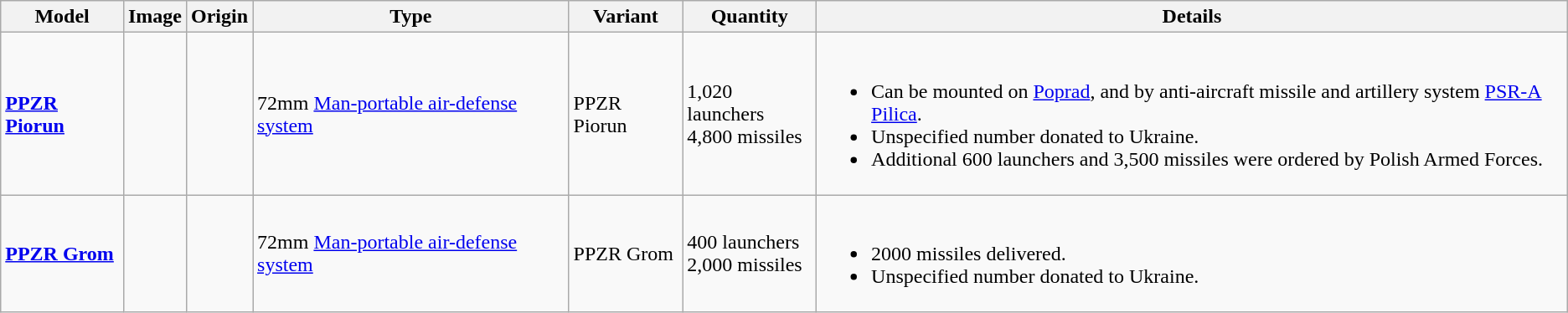<table class="wikitable">
<tr>
<th>Model</th>
<th>Image</th>
<th>Origin</th>
<th>Type</th>
<th>Variant</th>
<th>Quantity</th>
<th>Details</th>
</tr>
<tr>
<td><a href='#'><strong>PPZR Piorun</strong></a></td>
<td></td>
<td><small></small></td>
<td>72mm <a href='#'>Man-portable air-defense system</a></td>
<td>PPZR Piorun</td>
<td>1,020 launchers<br>4,800 missiles</td>
<td><br><ul><li>Can be mounted on <a href='#'>Poprad</a>, and by anti-aircraft missile and artillery system <a href='#'>PSR-A Pilica</a>.</li><li>Unspecified number donated to Ukraine.</li><li>Additional 600 launchers and 3,500 missiles were ordered by Polish Armed Forces.</li></ul></td>
</tr>
<tr>
<td><a href='#'><strong>PPZR Grom</strong></a></td>
<td></td>
<td><small></small></td>
<td>72mm <a href='#'>Man-portable air-defense system</a></td>
<td>PPZR Grom</td>
<td>400 launchers<br>2,000 missiles</td>
<td><br><ul><li>2000 missiles delivered.</li><li>Unspecified number donated to Ukraine.</li></ul></td>
</tr>
</table>
